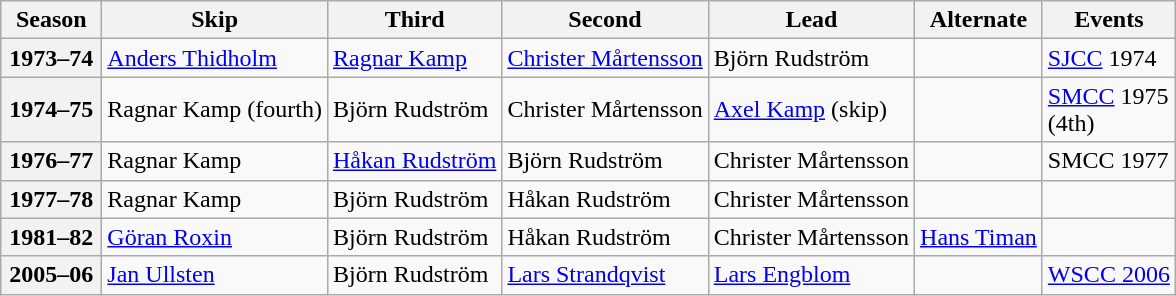<table class="wikitable">
<tr>
<th scope="col" width=60>Season</th>
<th scope="col">Skip</th>
<th scope="col">Third</th>
<th scope="col">Second</th>
<th scope="col">Lead</th>
<th scope="col">Alternate</th>
<th scope="col">Events</th>
</tr>
<tr>
<th scope="row">1973–74</th>
<td><a href='#'>Anders Thidholm</a></td>
<td><a href='#'>Ragnar Kamp</a></td>
<td><a href='#'>Christer Mårtensson</a></td>
<td>Björn Rudström</td>
<td></td>
<td><a href='#'>SJCC</a> 1974 </td>
</tr>
<tr>
<th scope="row">1974–75</th>
<td>Ragnar Kamp (fourth)</td>
<td>Björn Rudström</td>
<td>Christer Mårtensson</td>
<td><a href='#'>Axel Kamp</a> (skip)</td>
<td></td>
<td><a href='#'>SMCC</a> 1975 <br> (4th)</td>
</tr>
<tr>
<th scope="row">1976–77</th>
<td>Ragnar Kamp</td>
<td><a href='#'>Håkan Rudström</a></td>
<td>Björn Rudström</td>
<td>Christer Mårtensson</td>
<td></td>
<td>SMCC 1977 <br> </td>
</tr>
<tr>
<th scope="row">1977–78</th>
<td>Ragnar Kamp</td>
<td>Björn Rudström</td>
<td>Håkan Rudström</td>
<td>Christer Mårtensson</td>
<td></td>
<td> </td>
</tr>
<tr>
<th scope="row">1981–82</th>
<td><a href='#'>Göran Roxin</a></td>
<td>Björn Rudström</td>
<td>Håkan Rudström</td>
<td>Christer Mårtensson</td>
<td><a href='#'>Hans Timan</a></td>
<td> </td>
</tr>
<tr>
<th scope="row">2005–06</th>
<td><a href='#'>Jan Ullsten</a></td>
<td>Björn Rudström</td>
<td><a href='#'>Lars Strandqvist</a></td>
<td><a href='#'>Lars Engblom</a></td>
<td></td>
<td><a href='#'>WSCC 2006</a> </td>
</tr>
</table>
